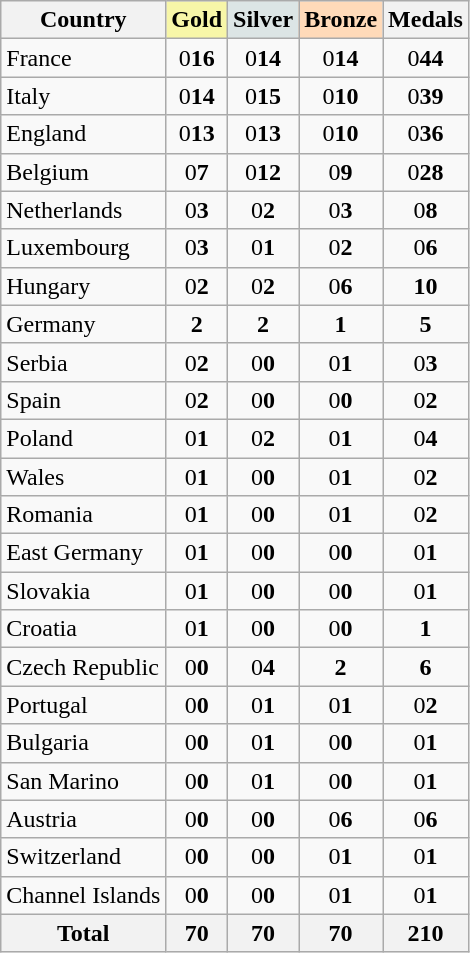<table class="wikitable sortable">
<tr>
<th>Country</th>
<th style="background-color: #F7F6A8;"> Gold</th>
<th style="background-color: #DCE5E5;"> Silver</th>
<th style="background-color: #FFDAB9;"> Bronze</th>
<th>Medals</th>
</tr>
<tr align=center>
<td align=left> France</td>
<td><span>0</span><strong>16</strong></td>
<td><span>0</span><strong>14</strong></td>
<td><span>0</span><strong>14</strong></td>
<td><span>0</span><strong>44</strong></td>
</tr>
<tr align=center>
<td align=left> Italy</td>
<td><span>0</span><strong>14</strong></td>
<td><span>0</span><strong>15</strong></td>
<td><span>0</span><strong>10</strong></td>
<td><span>0</span><strong>39</strong></td>
</tr>
<tr align=center>
<td align=left> England</td>
<td><span>0</span><strong>13</strong></td>
<td><span>0</span><strong>13</strong></td>
<td><span>0</span><strong>10</strong></td>
<td><span>0</span><strong>36</strong></td>
</tr>
<tr align="center">
<td align="left"> Belgium</td>
<td><span>0</span><strong>7</strong></td>
<td><span>0</span><strong>12</strong></td>
<td><span>0</span><strong>9</strong></td>
<td><span>0</span><strong>28</strong></td>
</tr>
<tr align=center>
<td align=left> Netherlands</td>
<td><span>0</span><strong>3</strong></td>
<td><span>0</span><strong>2</strong></td>
<td><span>0</span><strong>3</strong></td>
<td><span>0</span><strong>8</strong></td>
</tr>
<tr align=center>
<td align=left> Luxembourg</td>
<td><span>0</span><strong>3</strong></td>
<td><span>0</span><strong>1</strong></td>
<td><span>0</span><strong>2</strong></td>
<td><span>0</span><strong>6</strong></td>
</tr>
<tr align=center>
<td align="left"> Hungary</td>
<td><span>0</span><strong>2</strong></td>
<td><span>0</span><strong>2</strong></td>
<td><span>0</span><strong>6</strong></td>
<td><strong>10</strong></td>
</tr>
<tr align=center>
<td align=left> Germany</td>
<td><strong>2</strong></td>
<td><strong>2</strong></td>
<td><strong>1</strong></td>
<td><strong>5</strong></td>
</tr>
<tr align=center>
<td align=left> Serbia</td>
<td><span>0</span><strong>2</strong></td>
<td><span>0</span><strong>0</strong></td>
<td><span>0</span><strong>1</strong></td>
<td><span>0</span><strong>3</strong></td>
</tr>
<tr align=center>
<td align=left> Spain</td>
<td><span>0</span><strong>2</strong></td>
<td><span>0</span><strong>0</strong></td>
<td><span>0</span><strong>0</strong></td>
<td><span>0</span><strong>2</strong></td>
</tr>
<tr align=center>
<td align=left> Poland</td>
<td><span>0</span><strong>1</strong></td>
<td><span>0</span><strong>2</strong></td>
<td><span>0</span><strong>1</strong></td>
<td><span>0</span><strong>4</strong></td>
</tr>
<tr align="center">
<td align="left"> Wales</td>
<td><span>0</span><strong>1</strong></td>
<td><span>0</span><strong>0</strong></td>
<td><span>0</span><strong>1</strong></td>
<td><span>0</span><strong>2</strong></td>
</tr>
<tr align=center>
<td align=left> Romania</td>
<td><span>0</span><strong>1</strong></td>
<td><span>0</span><strong>0</strong></td>
<td><span>0</span><strong>1</strong></td>
<td><span>0</span><strong>2</strong></td>
</tr>
<tr align=center>
<td align=left> East Germany</td>
<td><span>0</span><strong>1</strong></td>
<td><span>0</span><strong>0</strong></td>
<td><span>0</span><strong>0</strong></td>
<td><span>0</span><strong>1</strong></td>
</tr>
<tr align=center>
<td align=left> Slovakia</td>
<td><span>0</span><strong>1</strong></td>
<td><span>0</span><strong>0</strong></td>
<td><span>0</span><strong>0</strong></td>
<td><span>0</span><strong>1</strong></td>
</tr>
<tr align=center>
<td align=left> Croatia</td>
<td><span>0</span><strong>1</strong></td>
<td><span>0</span><strong>0</strong></td>
<td><span>0</span><strong>0</strong></td>
<td><strong>1</strong></td>
</tr>
<tr align=center>
<td align=left> Czech Republic</td>
<td><span>0</span><strong>0</strong></td>
<td><span>0</span><strong>4</strong></td>
<td><strong>2</strong></td>
<td><strong>6</strong></td>
</tr>
<tr align=center>
<td align=left> Portugal</td>
<td><span>0</span><strong>0</strong></td>
<td><span>0</span><strong>1</strong></td>
<td><span>0</span><strong>1</strong></td>
<td><span>0</span><strong>2</strong></td>
</tr>
<tr align=center>
<td align=left> Bulgaria</td>
<td><span>0</span><strong>0</strong></td>
<td><span>0</span><strong>1</strong></td>
<td><span>0</span><strong>0</strong></td>
<td><span>0</span><strong>1</strong></td>
</tr>
<tr align=center>
<td align=left> San Marino</td>
<td><span>0</span><strong>0</strong></td>
<td><span>0</span><strong>1</strong></td>
<td><span>0</span><strong>0</strong></td>
<td><span>0</span><strong>1</strong></td>
</tr>
<tr align=center>
<td align=left> Austria</td>
<td><span>0</span><strong>0</strong></td>
<td><span>0</span><strong>0</strong></td>
<td><span>0</span><strong>6</strong></td>
<td><span>0</span><strong>6</strong></td>
</tr>
<tr align=center>
<td align=left> Switzerland</td>
<td><span>0</span><strong>0</strong></td>
<td><span>0</span><strong>0</strong></td>
<td><span>0</span><strong>1</strong></td>
<td><span>0</span><strong>1</strong></td>
</tr>
<tr align=center>
<td align=left>   Channel Islands</td>
<td><span>0</span><strong>0</strong></td>
<td><span>0</span><strong>0</strong></td>
<td><span>0</span><strong>1</strong></td>
<td><span>0</span><strong>1</strong></td>
</tr>
<tr align=center>
<th>Total</th>
<th>70</th>
<th>70</th>
<th>70</th>
<th>210</th>
</tr>
</table>
